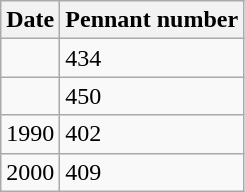<table class="wikitable">
<tr>
<th>Date</th>
<th>Pennant number</th>
</tr>
<tr>
<td></td>
<td>434</td>
</tr>
<tr>
<td></td>
<td>450</td>
</tr>
<tr>
<td>1990</td>
<td>402</td>
</tr>
<tr>
<td>2000</td>
<td>409</td>
</tr>
</table>
